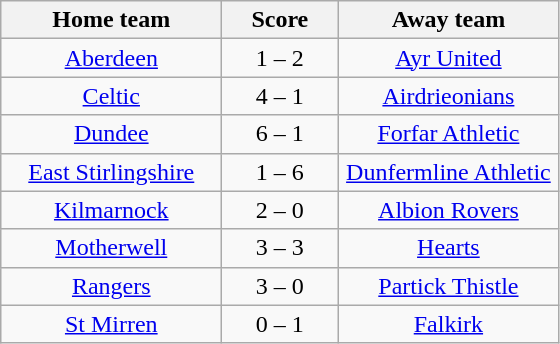<table class="wikitable" style="text-align: center">
<tr>
<th width=140>Home team</th>
<th width=70>Score</th>
<th width=140>Away team</th>
</tr>
<tr>
<td><a href='#'>Aberdeen</a></td>
<td>1 – 2</td>
<td><a href='#'>Ayr United</a></td>
</tr>
<tr>
<td><a href='#'>Celtic</a></td>
<td>4 – 1</td>
<td><a href='#'>Airdrieonians</a></td>
</tr>
<tr>
<td><a href='#'>Dundee</a></td>
<td>6 – 1</td>
<td><a href='#'>Forfar Athletic</a></td>
</tr>
<tr>
<td><a href='#'>East Stirlingshire</a></td>
<td>1 – 6</td>
<td><a href='#'>Dunfermline Athletic</a></td>
</tr>
<tr>
<td><a href='#'>Kilmarnock</a></td>
<td>2 – 0</td>
<td><a href='#'>Albion Rovers</a></td>
</tr>
<tr>
<td><a href='#'>Motherwell</a></td>
<td>3 – 3</td>
<td><a href='#'>Hearts</a></td>
</tr>
<tr>
<td><a href='#'>Rangers</a></td>
<td>3 – 0</td>
<td><a href='#'>Partick Thistle</a></td>
</tr>
<tr>
<td><a href='#'>St Mirren</a></td>
<td>0 – 1</td>
<td><a href='#'>Falkirk</a></td>
</tr>
</table>
